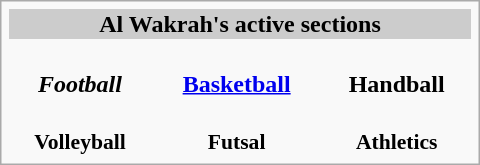<table class="infobox" style="width: 20em; font-size: 95%em;align: center">
<tr bgcolor="#cccccc" style="text-align: center">
<th colspan="3">Al Wakrah's active sections</th>
</tr>
<tr style="text-align: center">
<td><br><strong><em>Football</em></strong></td>
<td><br><strong><a href='#'>Basketball</a></strong></td>
<td><br><strong>Handball</strong></td>
</tr>
<tr style="font-size: 90%; text-align: center">
<td><br><strong>Volleyball</strong></td>
<td><br><strong>Futsal</strong></td>
<td><br><strong>Athletics</strong></td>
</tr>
</table>
